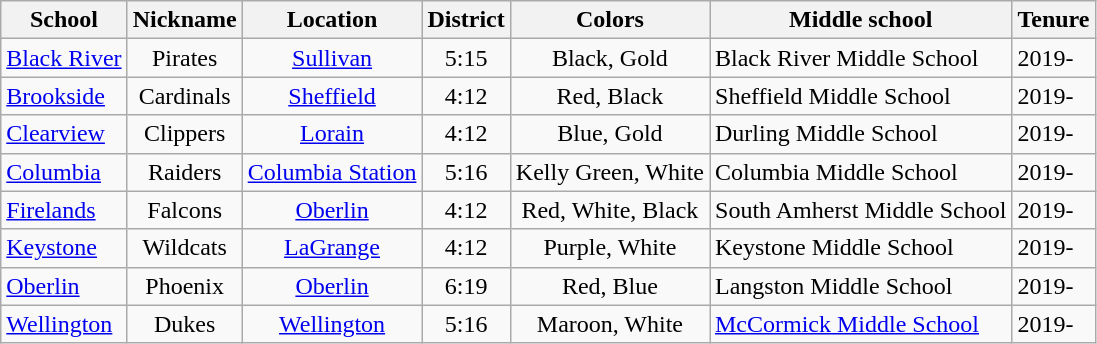<table class="wikitable sortable">
<tr>
<th>School</th>
<th>Nickname</th>
<th>Location</th>
<th>District</th>
<th>Colors</th>
<th>Middle school</th>
<th>Tenure</th>
</tr>
<tr>
<td><a href='#'>Black River</a></td>
<td align=center>Pirates</td>
<td align=center><a href='#'>Sullivan</a></td>
<td align=center>5:15</td>
<td align=center>Black, Gold <br> </td>
<td>Black River Middle School</td>
<td>2019-</td>
</tr>
<tr>
<td><a href='#'>Brookside</a></td>
<td align=center>Cardinals</td>
<td align=center><a href='#'>Sheffield</a></td>
<td align=center>4:12</td>
<td align=center>Red, Black<br> </td>
<td>Sheffield Middle School</td>
<td>2019-</td>
</tr>
<tr>
<td><a href='#'>Clearview</a></td>
<td align=center>Clippers</td>
<td align=center><a href='#'>Lorain</a></td>
<td align=center>4:12</td>
<td align=center>Blue, Gold<br> </td>
<td>Durling Middle School</td>
<td>2019-</td>
</tr>
<tr>
<td><a href='#'>Columbia</a></td>
<td align=center>Raiders</td>
<td align=center><a href='#'>Columbia Station</a></td>
<td align=center>5:16</td>
<td align=center>Kelly Green, White<br> </td>
<td>Columbia Middle School</td>
<td>2019-</td>
</tr>
<tr>
<td><a href='#'>Firelands</a></td>
<td align=center>Falcons</td>
<td align=center><a href='#'>Oberlin</a></td>
<td align=center>4:12</td>
<td align=center>Red, White, Black<br>  </td>
<td>South Amherst Middle School</td>
<td>2019-</td>
</tr>
<tr>
<td><a href='#'>Keystone</a></td>
<td align=center>Wildcats</td>
<td align=center><a href='#'>LaGrange</a></td>
<td align=center>4:12</td>
<td align=center>Purple, White<br> </td>
<td>Keystone Middle School</td>
<td>2019-</td>
</tr>
<tr>
<td><a href='#'>Oberlin</a></td>
<td align=center>Phoenix</td>
<td align=center><a href='#'>Oberlin</a></td>
<td align=center>6:19</td>
<td align=center>Red, Blue<br> </td>
<td>Langston Middle School</td>
<td>2019-</td>
</tr>
<tr>
<td><a href='#'>Wellington</a></td>
<td align=center>Dukes</td>
<td align=center><a href='#'>Wellington</a></td>
<td align=center>5:16</td>
<td align=center>Maroon, White<br> </td>
<td><a href='#'>McCormick Middle School</a></td>
<td>2019-</td>
</tr>
</table>
